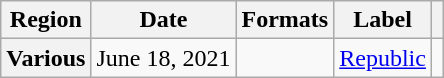<table class="wikitable plainrowheaders">
<tr>
<th scope="col">Region</th>
<th scope="col">Date</th>
<th scope="col">Formats</th>
<th scope="col">Label</th>
<th scope="col"></th>
</tr>
<tr>
<th scope="row">Various</th>
<td>June 18, 2021</td>
<td></td>
<td><a href='#'>Republic</a></td>
<td style="text-align:center;"></td>
</tr>
</table>
